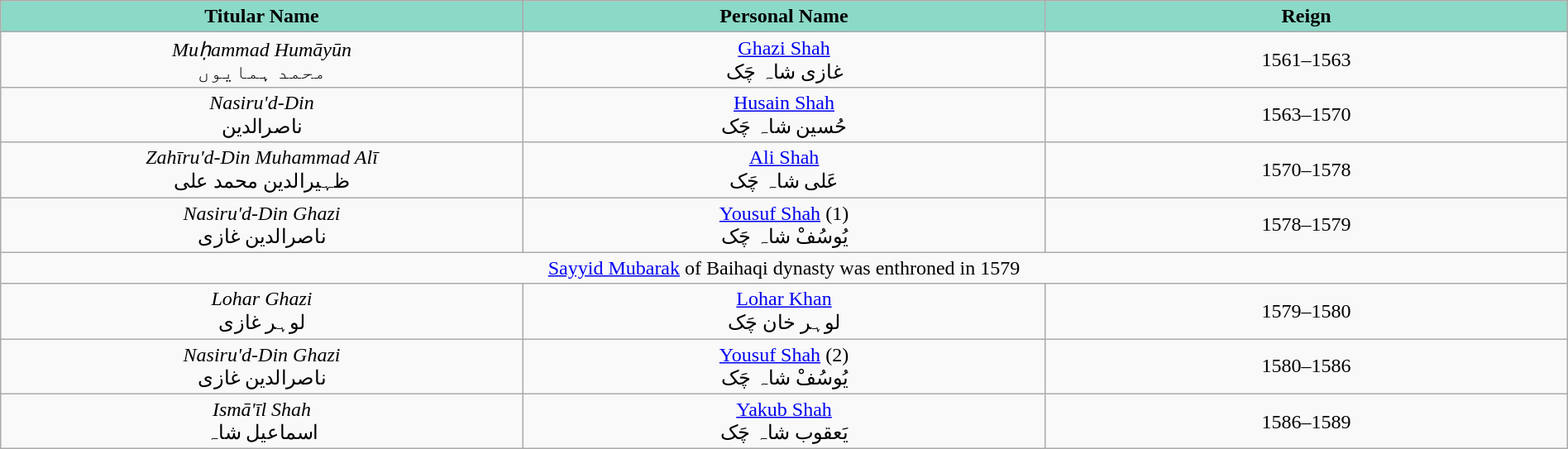<table width=100% class="wikitable">
<tr>
<th style="background-color:#8BD9C7" width=7%>Titular Name</th>
<th style="background-color:#8BD9C7" width=7%>Personal Name</th>
<th style="background-color:#8BD9C7" width=7%>Reign</th>
</tr>
<tr>
<td align="center"><em>Muḥammad Humāyūn</em><br>محمد ہمایوں</td>
<td align="center"><a href='#'>Ghazi Shah</a><br>غازی شاہ چَک</td>
<td align="center">1561–1563</td>
</tr>
<tr>
<td align="center"><em>Nasiru'd-Din</em><br>ناصرالدین</td>
<td align="center"><a href='#'>Husain Shah</a><br>حُسین شاہ چَک</td>
<td align="center">1563–1570</td>
</tr>
<tr>
<td align="center"><em>Zahīru'd-Din Muhammad Alī</em><br>ظہیرالدین محمد علی</td>
<td align="center"><a href='#'>Ali Shah</a><br>عَلی شاہ چَک</td>
<td align="center">1570–1578</td>
</tr>
<tr>
<td align="center"><em>Nasiru'd-Din Ghazi</em><br>ناصرالدین غازی</td>
<td align="center"><a href='#'>Yousuf Shah</a> (1)<br>یُوسُفْ شاہ چَک</td>
<td align="center">1578–1579</td>
</tr>
<tr>
<td colspan="4" align="center"><a href='#'>Sayyid Mubarak</a> of Baihaqi dynasty was enthroned in 1579</td>
</tr>
<tr>
<td align="center"><em>Lohar Ghazi</em><br>لوہر غازی</td>
<td align="center"><a href='#'>Lohar Khan</a><br>لوہر خان چَک</td>
<td align="center">1579–1580</td>
</tr>
<tr>
<td align="center"><em>Nasiru'd-Din Ghazi</em><br>ناصرالدین غازی</td>
<td align="center"><a href='#'>Yousuf Shah</a> (2)<br>یُوسُفْ شاہ چَک</td>
<td align="center">1580–1586</td>
</tr>
<tr>
<td align="center"><em>Ismā'īl Shah</em><br>اسماعیل شاہ</td>
<td align="center"><a href='#'>Yakub Shah</a><br>یَعقوب شاہ چَک</td>
<td align="center">1586–1589</td>
</tr>
</table>
